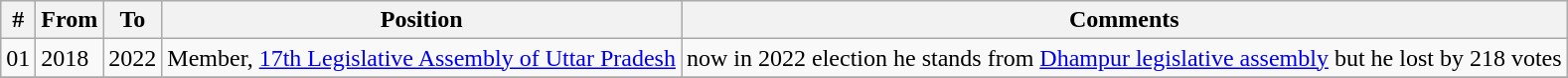<table class="wikitable sortable">
<tr>
<th>#</th>
<th>From</th>
<th>To</th>
<th>Position</th>
<th>Comments</th>
</tr>
<tr>
<td>01</td>
<td>2018</td>
<td>2022</td>
<td>Member, <a href='#'>17th Legislative Assembly of Uttar Pradesh</a></td>
<td>now in 2022 election he stands from <a href='#'>Dhampur legislative assembly</a> but he lost by 218 votes</td>
</tr>
<tr>
</tr>
</table>
